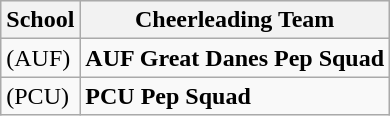<table class="wikitable" style="text align: center">
<tr bgcolor="#efefef">
<th>School</th>
<th>Cheerleading Team</th>
</tr>
<tr>
<td><strong></strong> (AUF)</td>
<td><strong>AUF Great Danes Pep Squad</strong></td>
</tr>
<tr>
<td><strong></strong> (PCU)</td>
<td><strong>PCU Pep Squad</strong></td>
</tr>
</table>
